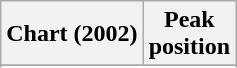<table class="wikitable sortable plainrowheaders" style="text-align:center">
<tr>
<th scope="col">Chart (2002)</th>
<th scope="col">Peak<br> position</th>
</tr>
<tr>
</tr>
<tr>
</tr>
</table>
